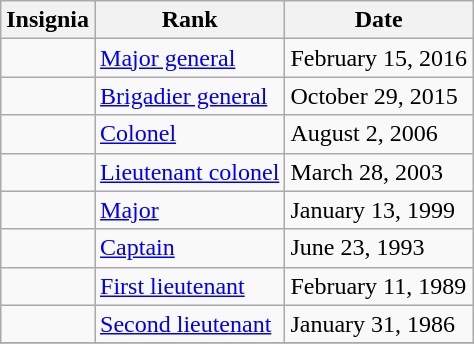<table class="wikitable">
<tr>
<th>Insignia</th>
<th>Rank</th>
<th>Date</th>
</tr>
<tr>
<td></td>
<td><a href='#'>Major general</a></td>
<td>February 15, 2016</td>
</tr>
<tr>
<td></td>
<td><a href='#'>Brigadier general</a></td>
<td>October 29, 2015</td>
</tr>
<tr>
<td></td>
<td><a href='#'>Colonel</a></td>
<td>August 2, 2006</td>
</tr>
<tr>
<td></td>
<td><a href='#'>Lieutenant colonel</a></td>
<td>March 28, 2003</td>
</tr>
<tr>
<td></td>
<td><a href='#'>Major</a></td>
<td>January 13, 1999</td>
</tr>
<tr>
<td></td>
<td><a href='#'>Captain</a></td>
<td>June 23, 1993</td>
</tr>
<tr>
<td></td>
<td><a href='#'>First lieutenant</a></td>
<td>February 11, 1989</td>
</tr>
<tr>
<td></td>
<td><a href='#'>Second lieutenant</a></td>
<td>January 31, 1986</td>
</tr>
<tr>
</tr>
</table>
